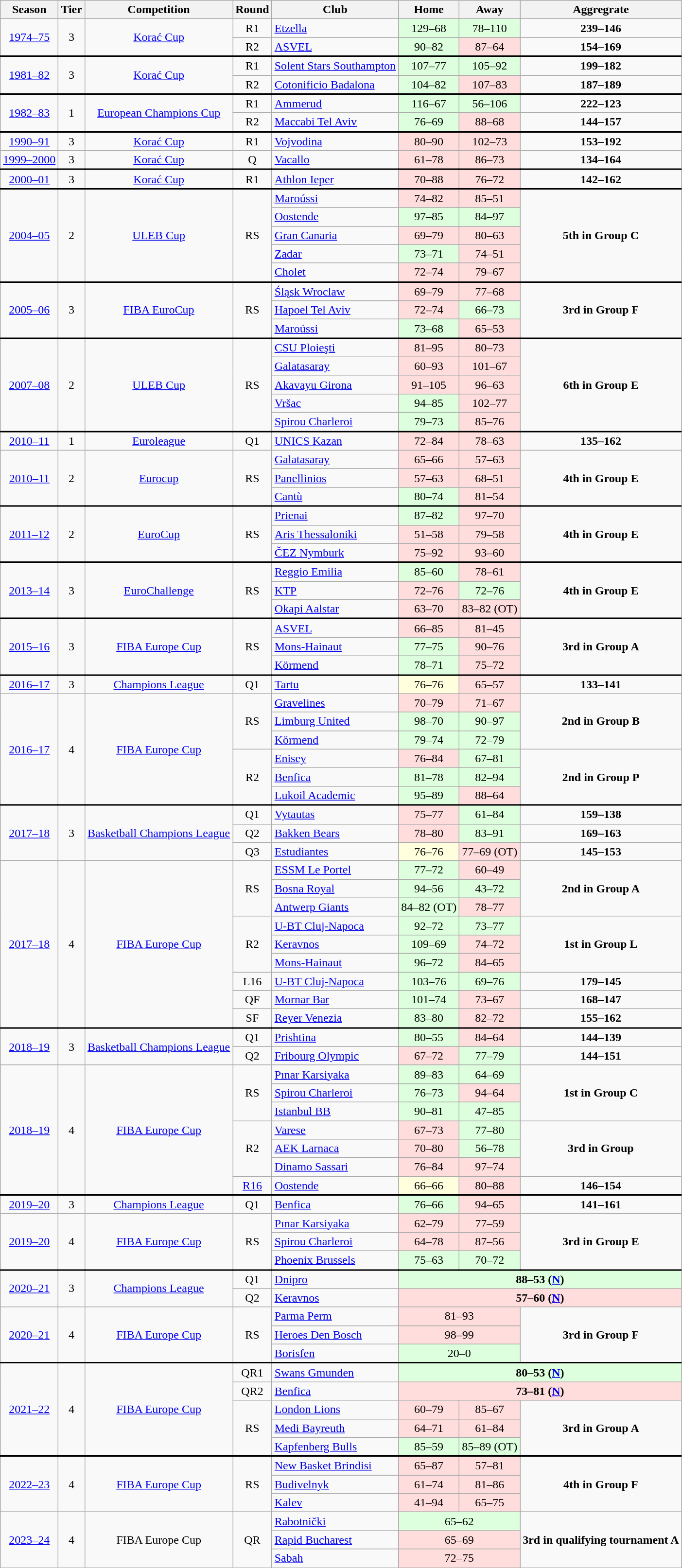<table class="wikitable" style="text-align:center;">
<tr>
<th>Season</th>
<th>Tier</th>
<th>Competition</th>
<th>Round</th>
<th>Club</th>
<th>Home</th>
<th>Away</th>
<th>Aggregrate</th>
</tr>
<tr>
<td rowspan="2"><a href='#'>1974–75</a></td>
<td rowspan="2">3</td>
<td rowspan="2"><a href='#'>Korać Cup</a></td>
<td>R1</td>
<td align="left"> <a href='#'>Etzella</a></td>
<td bgcolor="#ddffdd">129–68</td>
<td bgcolor="#ddffdd">78–110</td>
<td><strong>239–146</strong></td>
</tr>
<tr>
<td>R2</td>
<td align="left"> <a href='#'>ASVEL</a></td>
<td bgcolor="#ddffdd">90–82</td>
<td bgcolor="#ffdddd">87–64</td>
<td><strong>154–169</strong></td>
</tr>
<tr style="border-top:2px solid black">
<td rowspan="2"><a href='#'>1981–82</a></td>
<td rowspan="2">3</td>
<td rowspan="2"><a href='#'>Korać Cup</a></td>
<td>R1</td>
<td align="left"> <a href='#'>Solent Stars Southampton</a></td>
<td bgcolor="#ddffdd">107–77</td>
<td bgcolor="#ddffdd">105–92</td>
<td><strong>199–182</strong></td>
</tr>
<tr>
<td>R2</td>
<td align="left"> <a href='#'>Cotonificio Badalona</a></td>
<td bgcolor="#ddffdd">104–82</td>
<td bgcolor="#ffdddd">107–83</td>
<td><strong>187–189</strong></td>
</tr>
<tr style="border-top:2px solid black">
<td rowspan="2"><a href='#'>1982–83</a></td>
<td rowspan="2">1</td>
<td rowspan="2"><a href='#'>European Champions Cup</a></td>
<td>R1</td>
<td align="left"> <a href='#'>Ammerud</a></td>
<td bgcolor="#ddffdd">116–67</td>
<td bgcolor="#ddffdd">56–106</td>
<td><strong>222–123</strong></td>
</tr>
<tr>
<td>R2</td>
<td align="left"> <a href='#'>Maccabi Tel Aviv</a></td>
<td bgcolor="#ddffdd">76–69</td>
<td bgcolor="#ffdddd">88–68</td>
<td><strong>144–157</strong></td>
</tr>
<tr style="border-top:2px solid black">
<td><a href='#'>1990–91</a></td>
<td>3</td>
<td><a href='#'>Korać Cup</a></td>
<td>R1</td>
<td align="left"> <a href='#'>Vojvodina</a></td>
<td bgcolor="#ffdddd">80–90</td>
<td bgcolor="#ffdddd">102–73</td>
<td><strong>153–192</strong></td>
</tr>
<tr>
<td><a href='#'>1999–2000</a></td>
<td>3</td>
<td><a href='#'>Korać Cup</a></td>
<td>Q</td>
<td align="left"> <a href='#'>Vacallo</a></td>
<td bgcolor="#ffdddd">61–78</td>
<td bgcolor="#ffdddd">86–73</td>
<td><strong>134–164</strong></td>
</tr>
<tr style="border-top:2px solid black">
<td><a href='#'>2000–01</a></td>
<td>3</td>
<td><a href='#'>Korać Cup</a></td>
<td>R1</td>
<td align="left"> <a href='#'>Athlon Ieper</a></td>
<td bgcolor="#ffdddd">70–88</td>
<td bgcolor="#ffdddd">76–72</td>
<td><strong>142–162</strong></td>
</tr>
<tr style="border-top:2px solid black">
<td rowspan="5"><a href='#'>2004–05</a></td>
<td rowspan="5">2</td>
<td rowspan="5"><a href='#'>ULEB Cup</a></td>
<td rowspan="5">RS</td>
<td align="left"> <a href='#'>Maroússi</a></td>
<td bgcolor="#ffdddd">74–82</td>
<td bgcolor="#ffdddd">85–51</td>
<td rowspan="5"><strong>5th in Group C</strong></td>
</tr>
<tr>
<td align="left"> <a href='#'>Oostende</a></td>
<td bgcolor="#ddffdd">97–85</td>
<td bgcolor="#ddffdd">84–97</td>
</tr>
<tr>
<td align="left"> <a href='#'>Gran Canaria</a></td>
<td bgcolor="#ffdddd">69–79</td>
<td bgcolor="#ffdddd">80–63</td>
</tr>
<tr>
<td align="left"> <a href='#'>Zadar</a></td>
<td bgcolor="#ddffdd">73–71</td>
<td bgcolor="#ffdddd">74–51</td>
</tr>
<tr>
<td align="left"> <a href='#'>Cholet</a></td>
<td bgcolor="#ffdddd">72–74</td>
<td bgcolor="#ffdddd">79–67</td>
</tr>
<tr style="border-top:2px solid black">
<td rowspan="3"><a href='#'>2005–06</a></td>
<td rowspan="3">3</td>
<td rowspan="3"><a href='#'>FIBA EuroCup</a></td>
<td rowspan="3">RS</td>
<td align="left"> <a href='#'>Śląsk Wroclaw</a></td>
<td bgcolor="#ffdddd">69–79</td>
<td bgcolor="#ffdddd">77–68</td>
<td rowspan="3"><strong>3rd in Group F</strong></td>
</tr>
<tr>
<td align="left"> <a href='#'>Hapoel Tel Aviv</a></td>
<td bgcolor="#ffdddd">72–74</td>
<td bgcolor="#ddffdd">66–73</td>
</tr>
<tr>
<td align="left"> <a href='#'>Maroússi</a></td>
<td bgcolor="#ddffdd">73–68</td>
<td bgcolor="#ffdddd">65–53</td>
</tr>
<tr style="border-top:2px solid black">
<td rowspan="5"><a href='#'>2007–08</a></td>
<td rowspan="5">2</td>
<td rowspan="5"><a href='#'>ULEB Cup</a></td>
<td rowspan="5">RS</td>
<td align="left"> <a href='#'>CSU Ploieşti</a></td>
<td bgcolor="#ffdddd">81–95</td>
<td bgcolor="#ffdddd">80–73</td>
<td rowspan="5"><strong>6th in Group E</strong></td>
</tr>
<tr>
<td align="left"> <a href='#'>Galatasaray</a></td>
<td bgcolor="#ffdddd">60–93</td>
<td bgcolor="#ffdddd">101–67</td>
</tr>
<tr>
<td align="left"> <a href='#'>Akavayu Girona</a></td>
<td bgcolor="#ffdddd">91–105</td>
<td bgcolor="#ffdddd">96–63</td>
</tr>
<tr>
<td align="left"> <a href='#'>Vršac</a></td>
<td bgcolor="#ddffdd">94–85</td>
<td bgcolor="#ffdddd">102–77</td>
</tr>
<tr>
<td align="left"> <a href='#'>Spirou Charleroi</a></td>
<td bgcolor="#ddffdd">79–73</td>
<td bgcolor="#ffdddd">85–76</td>
</tr>
<tr style="border-top:2px solid black">
<td><a href='#'>2010–11</a></td>
<td>1</td>
<td><a href='#'>Euroleague</a></td>
<td>Q1</td>
<td align="left"> <a href='#'>UNICS Kazan</a></td>
<td bgcolor="#ffdddd">72–84</td>
<td bgcolor="#ffdddd">78–63</td>
<td><strong>135–162</strong></td>
</tr>
<tr>
<td rowspan="3"><a href='#'>2010–11</a></td>
<td rowspan="3">2</td>
<td rowspan="3"><a href='#'>Eurocup</a></td>
<td rowspan="3">RS</td>
<td align="left"> <a href='#'>Galatasaray</a></td>
<td bgcolor="#ffdddd">65–66</td>
<td bgcolor="#ffdddd">57–63</td>
<td rowspan="3"><strong>4th in Group E</strong></td>
</tr>
<tr>
<td align="left"> <a href='#'>Panellinios</a></td>
<td bgcolor="#ffdddd">57–63</td>
<td bgcolor="#ffdddd">68–51</td>
</tr>
<tr>
<td align="left"> <a href='#'>Cantù</a></td>
<td bgcolor="#ddffdd">80–74</td>
<td bgcolor="#ffdddd">81–54</td>
</tr>
<tr style="border-top:2px solid black">
<td rowspan="3"><a href='#'>2011–12</a></td>
<td rowspan="3">2</td>
<td rowspan="3"><a href='#'>EuroCup</a></td>
<td rowspan="3">RS</td>
<td align="left"> <a href='#'>Prienai</a></td>
<td bgcolor="#ddffdd">87–82</td>
<td bgcolor="#ffdddd">97–70</td>
<td rowspan="3"><strong>4th in Group E</strong></td>
</tr>
<tr>
<td align="left"> <a href='#'>Aris Thessaloniki</a></td>
<td bgcolor="#ffdddd">51–58</td>
<td bgcolor="#ffdddd">79–58</td>
</tr>
<tr>
<td align="left"> <a href='#'>ČEZ Nymburk</a></td>
<td bgcolor="#ffdddd">75–92</td>
<td bgcolor="#ffdddd">93–60</td>
</tr>
<tr style="border-top:2px solid black">
<td rowspan="3"><a href='#'>2013–14</a></td>
<td rowspan="3">3</td>
<td rowspan="3"><a href='#'>EuroChallenge</a></td>
<td rowspan="3">RS</td>
<td align="left"> <a href='#'>Reggio Emilia</a></td>
<td bgcolor="#ddffdd">85–60</td>
<td bgcolor="#ffdddd">78–61</td>
<td rowspan="3"><strong>4th in Group E</strong></td>
</tr>
<tr>
<td align="left"> <a href='#'>KTP</a></td>
<td bgcolor="#ffdddd">72–76</td>
<td bgcolor="#ddffdd">72–76</td>
</tr>
<tr>
<td align="left"> <a href='#'>Okapi Aalstar</a></td>
<td bgcolor="#ffdddd">63–70</td>
<td bgcolor="#ffdddd">83–82 (OT)</td>
</tr>
<tr style="border-top:2px solid black">
<td rowspan="3"><a href='#'>2015–16</a></td>
<td rowspan="3">3</td>
<td rowspan="3"><a href='#'>FIBA Europe Cup</a></td>
<td rowspan="3">RS</td>
<td align="left"> <a href='#'>ASVEL</a></td>
<td bgcolor="#ffdddd">66–85</td>
<td bgcolor="#ffdddd">81–45</td>
<td rowspan="3"><strong>3rd in Group A</strong></td>
</tr>
<tr>
<td align="left"> <a href='#'>Mons-Hainaut</a></td>
<td bgcolor="#ddffdd">77–75</td>
<td bgcolor="#ffdddd">90–76</td>
</tr>
<tr>
<td align="left"> <a href='#'>Körmend</a></td>
<td bgcolor="#ddffdd">78–71</td>
<td bgcolor="#ffdddd">75–72</td>
</tr>
<tr style="border-top:2px solid black">
<td><a href='#'>2016–17</a></td>
<td rowspan="1">3</td>
<td rowspan="1"><a href='#'>Champions League</a></td>
<td rowspan="1">Q1</td>
<td align="left"> <a href='#'>Tartu</a></td>
<td bgcolor="#FFD">76–76</td>
<td bgcolor="#ffdddd">65–57</td>
<td><strong>133–141</strong></td>
</tr>
<tr>
<td rowspan="6"><a href='#'>2016–17</a></td>
<td rowspan="6">4</td>
<td rowspan="6"><a href='#'>FIBA Europe Cup</a></td>
<td rowspan="3">RS</td>
<td align="left"> <a href='#'>Gravelines</a></td>
<td bgcolor="#ffdddd">70–79</td>
<td bgcolor="#ffdddd">71–67</td>
<td rowspan="3"><strong>2nd in Group B</strong></td>
</tr>
<tr>
<td align="left"> <a href='#'>Limburg United</a></td>
<td bgcolor="#ddffdd">98–70</td>
<td bgcolor="#ddffdd">90–97</td>
</tr>
<tr>
<td align="left"> <a href='#'>Körmend</a></td>
<td bgcolor="#ddffdd">79–74</td>
<td bgcolor="#ddffdd">72–79</td>
</tr>
<tr>
<td rowspan="3">R2</td>
<td align="left"> <a href='#'>Enisey</a></td>
<td bgcolor="#ffdddd">76–84</td>
<td bgcolor="#ddffdd">67–81</td>
<td rowspan="3"><strong>2nd in Group P</strong></td>
</tr>
<tr>
<td align="left"> <a href='#'>Benfica</a></td>
<td bgcolor="#ddffdd">81–78</td>
<td bgcolor="#ddffdd">82–94</td>
</tr>
<tr>
<td align="left"> <a href='#'>Lukoil Academic</a></td>
<td bgcolor="#ddffdd">95–89</td>
<td bgcolor="#ffdddd">88–64</td>
</tr>
<tr style="border-top:2px solid black">
<td rowspan="3"><a href='#'>2017–18</a></td>
<td rowspan="3">3</td>
<td rowspan="3"><a href='#'>Basketball Champions League</a></td>
<td rowspan="1">Q1</td>
<td align="left"> <a href='#'>Vytautas</a></td>
<td bgcolor="#ffdddd">75–77</td>
<td bgcolor="#ddffdd">61–84</td>
<td><strong>159–138</strong></td>
</tr>
<tr>
<td rowspan="1">Q2</td>
<td align="left"> <a href='#'>Bakken Bears</a></td>
<td bgcolor="#ffdddd">78–80</td>
<td bgcolor="#ddffdd">83–91</td>
<td><strong>169–163</strong></td>
</tr>
<tr>
<td rowspan="1">Q3</td>
<td align="left"> <a href='#'>Estudiantes</a></td>
<td bgcolor="#FFD">76–76</td>
<td bgcolor="#ffdddd">77–69 (OT)</td>
<td><strong>145–153</strong></td>
</tr>
<tr>
<td rowspan="9"><a href='#'>2017–18</a></td>
<td rowspan="9">4</td>
<td rowspan="9"><a href='#'>FIBA Europe Cup</a></td>
<td rowspan="3">RS</td>
<td align="left"> <a href='#'>ESSM Le Portel</a></td>
<td bgcolor="#ddffdd">77–72</td>
<td bgcolor="#ffdddd">60–49</td>
<td rowspan="3"><strong>2nd in Group A</strong></td>
</tr>
<tr>
<td align="left"> <a href='#'>Bosna Royal</a></td>
<td bgcolor="#ddffdd">94–56</td>
<td bgcolor="#ddffdd">43–72</td>
</tr>
<tr>
<td align="left"> <a href='#'>Antwerp Giants</a></td>
<td bgcolor="#ddffdd">84–82 (OT)</td>
<td bgcolor="#ffdddd">78–77</td>
</tr>
<tr>
<td rowspan="3">R2</td>
<td align="left"> <a href='#'>U-BT Cluj-Napoca</a></td>
<td bgcolor="#ddffdd">92–72</td>
<td bgcolor="#ddffdd">73–77</td>
<td rowspan="3"><strong>1st in Group L</strong></td>
</tr>
<tr>
<td align="left"> <a href='#'>Keravnos</a></td>
<td bgcolor="#ddffdd">109–69</td>
<td bgcolor="#ffdddd">74–72</td>
</tr>
<tr>
<td align="left"> <a href='#'>Mons-Hainaut</a></td>
<td bgcolor="#ddffdd">96–72</td>
<td bgcolor="#ffdddd">84–65</td>
</tr>
<tr>
<td rowspan="1">L16</td>
<td align="left"> <a href='#'>U-BT Cluj-Napoca</a></td>
<td bgcolor="#ddffdd">103–76</td>
<td bgcolor="#ddffdd">69–76</td>
<td><strong>179–145</strong></td>
</tr>
<tr>
<td rowspan="1">QF</td>
<td align="left"> <a href='#'>Mornar Bar</a></td>
<td bgcolor="#ddffdd">101–74</td>
<td bgcolor="#ffdddd">73–67</td>
<td><strong>168–147</strong></td>
</tr>
<tr>
<td rowspan="1">SF</td>
<td align="left"> <a href='#'>Reyer Venezia</a></td>
<td bgcolor="#ddffdd">83–80</td>
<td bgcolor="#ffdddd">82–72</td>
<td><strong>155–162</strong></td>
</tr>
<tr style="border-top:2px solid black">
<td rowspan="2"><a href='#'>2018–19</a></td>
<td rowspan="2">3</td>
<td rowspan="2"><a href='#'>Basketball Champions League</a></td>
<td rowspan="1">Q1</td>
<td align="left"> <a href='#'>Prishtina</a></td>
<td bgcolor="#ddffdd">80–55</td>
<td bgcolor="#ffdddd">84–64</td>
<td><strong>144–139</strong></td>
</tr>
<tr>
<td rowspan="1">Q2</td>
<td align="left"> <a href='#'>Fribourg Olympic</a></td>
<td bgcolor="#ffdddd">67–72</td>
<td bgcolor="#ddffdd">77–79</td>
<td><strong>144–151</strong></td>
</tr>
<tr>
<td rowspan="7"><a href='#'>2018–19</a></td>
<td rowspan="7">4</td>
<td rowspan="7"><a href='#'>FIBA Europe Cup</a></td>
<td rowspan="3">RS</td>
<td align="left"> <a href='#'>Pınar Karsiyaka</a></td>
<td bgcolor="#ddffdd">89–83</td>
<td bgcolor="#ddffdd">64–69</td>
<td rowspan=3><strong>1st in Group C</strong></td>
</tr>
<tr>
<td align="left"> <a href='#'>Spirou Charleroi</a></td>
<td bgcolor="#ddffdd">76–73</td>
<td bgcolor="#ffdddd">94–64</td>
</tr>
<tr>
<td align="left"> <a href='#'>Istanbul BB</a></td>
<td bgcolor="#ddffdd">90–81</td>
<td bgcolor="#ddffdd">47–85</td>
</tr>
<tr>
<td rowspan="3">R2</td>
<td align="left"> <a href='#'>Varese</a></td>
<td bgcolor="#ffdddd">67–73</td>
<td bgcolor="#ddffdd">77–80</td>
<td rowspan=3><strong>3rd in Group</strong></td>
</tr>
<tr>
<td align="left"> <a href='#'>AEK Larnaca</a></td>
<td bgcolor="#ffdddd">70–80</td>
<td bgcolor="#ddffdd">56–78</td>
</tr>
<tr>
<td align="left"> <a href='#'>Dinamo Sassari</a></td>
<td bgcolor="#ffdddd">76–84</td>
<td bgcolor="#ffdddd">97–74</td>
</tr>
<tr>
<td><a href='#'>R16</a></td>
<td align="left"> <a href='#'>Oostende</a></td>
<td bgcolor="#ffd">66–66</td>
<td bgcolor="#fdd">80–88</td>
<td><strong>146–154</strong></td>
</tr>
<tr style="border-top:2px solid black">
<td><a href='#'>2019–20</a></td>
<td>3</td>
<td><a href='#'>Champions League</a></td>
<td rowspan="1">Q1</td>
<td align="left"> <a href='#'>Benfica</a></td>
<td bgcolor="#ddffdd">76–66</td>
<td bgcolor="#ffdddd">94–65</td>
<td><strong>141–161</strong></td>
</tr>
<tr>
<td rowspan="3"><a href='#'>2019–20</a></td>
<td rowspan="3">4</td>
<td rowspan="3"><a href='#'>FIBA Europe Cup</a></td>
<td rowspan="3">RS</td>
<td align="left"> <a href='#'>Pınar Karsiyaka</a></td>
<td bgcolor="#ffdddd">62–79</td>
<td bgcolor="#ffdddd">77–59</td>
<td rowspan="3"><strong>3rd in Group E</strong></td>
</tr>
<tr>
<td align="left"> <a href='#'>Spirou Charleroi</a></td>
<td bgcolor="#ffdddd">64–78</td>
<td bgcolor="#ffdddd">87–56</td>
</tr>
<tr>
<td align="left"> <a href='#'>Phoenix Brussels</a></td>
<td bgcolor="#ddffdd">75–63</td>
<td bgcolor="#ddffdd">70–72</td>
</tr>
<tr style="border-top:2px solid black">
<td rowspan="2"><a href='#'>2020–21</a></td>
<td rowspan="2">3</td>
<td rowspan="2"><a href='#'>Champions League</a></td>
<td rowspan="1">Q1</td>
<td align="left"> <a href='#'>Dnipro</a></td>
<td colspan=3 bgcolor="#ddffdd"><strong>88–53 (<a href='#'>N</a>)</strong></td>
</tr>
<tr>
<td rowspan="1">Q2</td>
<td align="left"> <a href='#'>Keravnos</a></td>
<td colspan=3 bgcolor="#ffdddd"><strong>57–60 (<a href='#'>N</a>)</strong></td>
</tr>
<tr>
<td rowspan="3"><a href='#'>2020–21</a></td>
<td rowspan="3">4</td>
<td rowspan="3"><a href='#'>FIBA Europe Cup</a></td>
<td rowspan="3">RS</td>
<td align="left"> <a href='#'>Parma Perm</a></td>
<td colspan=2 bgcolor="#ffdddd">81–93</td>
<td rowspan=3><strong>3rd in Group F</strong></td>
</tr>
<tr>
<td align="left"> <a href='#'>Heroes Den Bosch</a></td>
<td colspan=2 bgcolor="#ffdddd">98–99</td>
</tr>
<tr>
<td align="left"> <a href='#'>Borisfen</a></td>
<td bgcolor="#ddffdd" colspan=2>20–0</td>
</tr>
<tr style="border-top:2px solid black">
<td rowspan="5"><a href='#'>2021–22</a></td>
<td rowspan="5">4</td>
<td rowspan="5"><a href='#'>FIBA Europe Cup</a></td>
<td>QR1</td>
<td align="left"> <a href='#'>Swans Gmunden</a></td>
<td colspan=3 bgcolor="#dfd"><strong>80–53 (<a href='#'>N</a>)</strong></td>
</tr>
<tr>
<td>QR2</td>
<td align="left"> <a href='#'>Benfica</a></td>
<td colspan=3 bgcolor="#ffdddd"><strong>73–81 (<a href='#'>N</a>)</strong></td>
</tr>
<tr>
<td rowspan="3">RS</td>
<td align="left"> <a href='#'>London Lions</a></td>
<td bgcolor=#fdd>60–79</td>
<td bgcolor=#fdd>85–67</td>
<td rowspan=3><strong>3rd in Group A</strong></td>
</tr>
<tr>
<td align="left"> <a href='#'>Medi Bayreuth</a></td>
<td bgcolor=#fdd>64–71</td>
<td bgcolor=#fdd>61–84</td>
</tr>
<tr>
<td align="left"> <a href='#'>Kapfenberg Bulls</a></td>
<td bgcolor=#dfd>85–59</td>
<td bgcolor=#dfd>85–89 (OT)</td>
</tr>
<tr style="border-top:2px solid black">
<td rowspan="3"><a href='#'>2022–23</a></td>
<td rowspan="3">4</td>
<td rowspan="3"><a href='#'>FIBA Europe Cup</a></td>
<td rowspan="3">RS</td>
<td align="left"> <a href='#'>New Basket Brindisi</a></td>
<td bgcolor=#fdd>65–87</td>
<td bgcolor=#fdd>57–81</td>
<td rowspan="3"><strong>4th in Group F</strong></td>
</tr>
<tr>
<td align="left"> <a href='#'>Budivelnyk</a></td>
<td bgcolor=#fdd>61–74</td>
<td bgcolor=#fdd>81–86</td>
</tr>
<tr>
<td align="left"> <a href='#'>Kalev</a></td>
<td bgcolor=#fdd>41–94</td>
<td bgcolor=#fdd>65–75</td>
</tr>
<tr>
<td rowspan="3"><a href='#'>2023–24</a></td>
<td rowspan="3">4</td>
<td rowspan="3">FIBA Europe Cup</td>
<td rowspan="3">QR</td>
<td align="left"> <a href='#'>Rabotnički</a></td>
<td colspan="2" bgcolor=#dfd>65–62</td>
<td rowspan="3"><strong>3rd in qualifying tournament A</strong></td>
</tr>
<tr>
<td align="left"> <a href='#'>Rapid Bucharest</a></td>
<td colspan="2" bgcolor=#fdd>65–69</td>
</tr>
<tr>
<td align="left"> <a href='#'>Sabah</a></td>
<td colspan="2" bgcolor=#fdd>72–75</td>
</tr>
</table>
